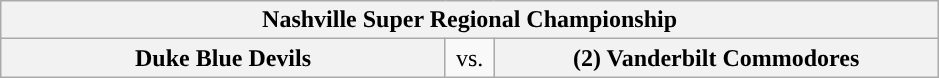<table class="wikitable">
<tr>
<th style="width: 604px;" colspan=3>Nashville Super Regional Championship</th>
</tr>
<tr>
<th style="width: 289px; ">Duke Blue Devils</th>
<td style="width: 25px; text-align:center">vs.</td>
<th style="width: 289px; ">(2) Vanderbilt Commodores</th>
</tr>
</table>
